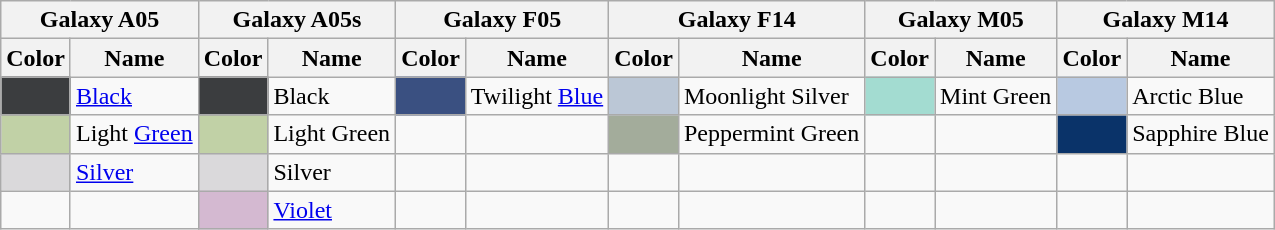<table class="wikitable mw-collapsible">
<tr>
<th colspan="2">Galaxy A05</th>
<th colspan="2">Galaxy A05s</th>
<th colspan="2">Galaxy F05</th>
<th colspan="2">Galaxy F14</th>
<th colspan="2">Galaxy M05</th>
<th colspan="2">Galaxy M14</th>
</tr>
<tr>
<th>Color</th>
<th>Name</th>
<th>Color</th>
<th>Name</th>
<th>Color</th>
<th>Name</th>
<th>Color</th>
<th>Name</th>
<th>Color</th>
<th>Name</th>
<th>Color</th>
<th>Name</th>
</tr>
<tr>
<td bgcolor="3b3d3f"></td>
<td><a href='#'>Black</a></td>
<td bgcolor="3b3d3f"></td>
<td>Black</td>
<td bgcolor="3a5081"></td>
<td>Twilight <a href='#'>Blue</a></td>
<td bgcolor="bbc7d6"></td>
<td>Moonlight Silver</td>
<td bgcolor="a3dcd1"></td>
<td>Mint Green</td>
<td bgcolor="b8c9e1"></td>
<td>Arctic Blue</td>
</tr>
<tr>
<td bgcolor="c1d1a6"></td>
<td>Light <a href='#'>Green</a></td>
<td bgcolor="c1d1a6"></td>
<td>Light Green</td>
<td></td>
<td></td>
<td bgcolor="a3ac9b"></td>
<td>Peppermint Green</td>
<td></td>
<td></td>
<td bgcolor="0a3369"></td>
<td>Sapphire Blue</td>
</tr>
<tr>
<td bgcolor="dad9db"></td>
<td><a href='#'>Silver</a></td>
<td bgcolor="dad9db"></td>
<td>Silver</td>
<td></td>
<td></td>
<td></td>
<td></td>
<td></td>
<td></td>
<td></td>
<td></td>
</tr>
<tr>
<td></td>
<td></td>
<td bgcolor="d4b9d1"></td>
<td><a href='#'>Violet</a></td>
<td></td>
<td></td>
<td></td>
<td></td>
<td></td>
<td></td>
<td></td>
<td></td>
</tr>
</table>
